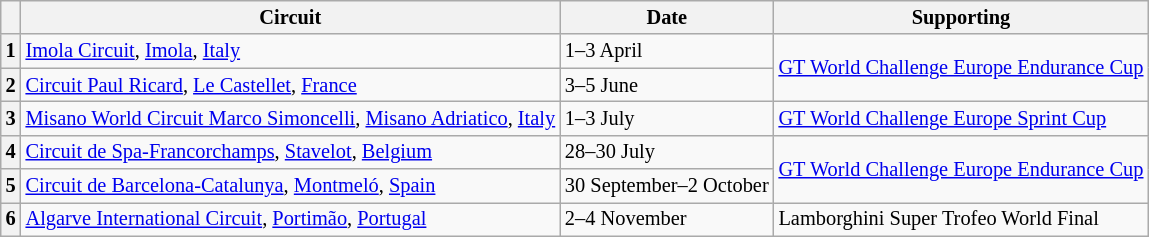<table class="wikitable" style="font-size: 85%;">
<tr>
<th></th>
<th>Circuit</th>
<th>Date</th>
<th>Supporting</th>
</tr>
<tr>
<th>1</th>
<td> <a href='#'>Imola Circuit</a>, <a href='#'>Imola</a>, <a href='#'>Italy</a></td>
<td>1–3 April</td>
<td rowspan=2><a href='#'>GT World Challenge Europe Endurance Cup</a></td>
</tr>
<tr>
<th>2</th>
<td> <a href='#'>Circuit Paul Ricard</a>, <a href='#'>Le Castellet</a>, <a href='#'>France</a></td>
<td>3–5 June</td>
</tr>
<tr>
<th>3</th>
<td> <a href='#'>Misano World Circuit Marco Simoncelli</a>, <a href='#'>Misano Adriatico</a>, <a href='#'>Italy</a></td>
<td>1–3 July</td>
<td><a href='#'>GT World Challenge Europe Sprint Cup</a></td>
</tr>
<tr>
<th>4</th>
<td> <a href='#'>Circuit de Spa-Francorchamps</a>, <a href='#'>Stavelot</a>, <a href='#'>Belgium</a></td>
<td>28–30 July</td>
<td rowspan=2><a href='#'>GT World Challenge Europe Endurance Cup</a></td>
</tr>
<tr>
<th>5</th>
<td> <a href='#'>Circuit de Barcelona-Catalunya</a>, <a href='#'>Montmeló</a>, <a href='#'>Spain</a></td>
<td>30 September–2 October</td>
</tr>
<tr>
<th>6</th>
<td> <a href='#'>Algarve International Circuit</a>, <a href='#'>Portimão</a>, <a href='#'>Portugal</a></td>
<td>2–4 November</td>
<td>Lamborghini Super Trofeo World Final</td>
</tr>
</table>
